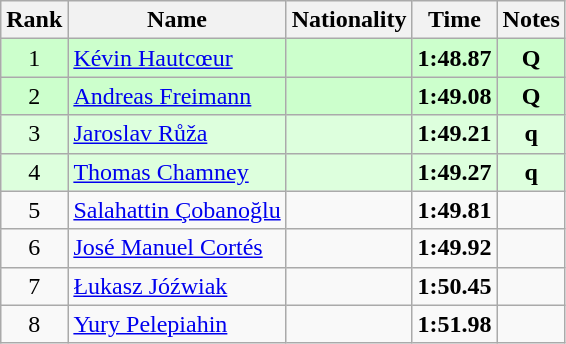<table class="wikitable sortable" style="text-align:center">
<tr>
<th>Rank</th>
<th>Name</th>
<th>Nationality</th>
<th>Time</th>
<th>Notes</th>
</tr>
<tr bgcolor=ccffcc>
<td>1</td>
<td align=left><a href='#'>Kévin Hautcœur</a></td>
<td align=left></td>
<td><strong>1:48.87</strong></td>
<td><strong>Q</strong></td>
</tr>
<tr bgcolor=ccffcc>
<td>2</td>
<td align=left><a href='#'>Andreas Freimann</a></td>
<td align=left></td>
<td><strong>1:49.08</strong></td>
<td><strong>Q</strong></td>
</tr>
<tr bgcolor=ddffdd>
<td>3</td>
<td align=left><a href='#'>Jaroslav Růža</a></td>
<td align=left></td>
<td><strong>1:49.21</strong></td>
<td><strong>q</strong></td>
</tr>
<tr bgcolor=ddffdd>
<td>4</td>
<td align=left><a href='#'>Thomas Chamney</a></td>
<td align=left></td>
<td><strong>1:49.27</strong></td>
<td><strong>q</strong></td>
</tr>
<tr>
<td>5</td>
<td align=left><a href='#'>Salahattin Çobanoğlu</a></td>
<td align=left></td>
<td><strong>1:49.81</strong></td>
<td></td>
</tr>
<tr>
<td>6</td>
<td align=left><a href='#'>José Manuel Cortés</a></td>
<td align=left></td>
<td><strong>1:49.92</strong></td>
<td></td>
</tr>
<tr>
<td>7</td>
<td align=left><a href='#'>Łukasz Jóźwiak</a></td>
<td align=left></td>
<td><strong>1:50.45</strong></td>
<td></td>
</tr>
<tr>
<td>8</td>
<td align=left><a href='#'>Yury Pelepiahin</a></td>
<td align=left></td>
<td><strong>1:51.98</strong></td>
<td></td>
</tr>
</table>
